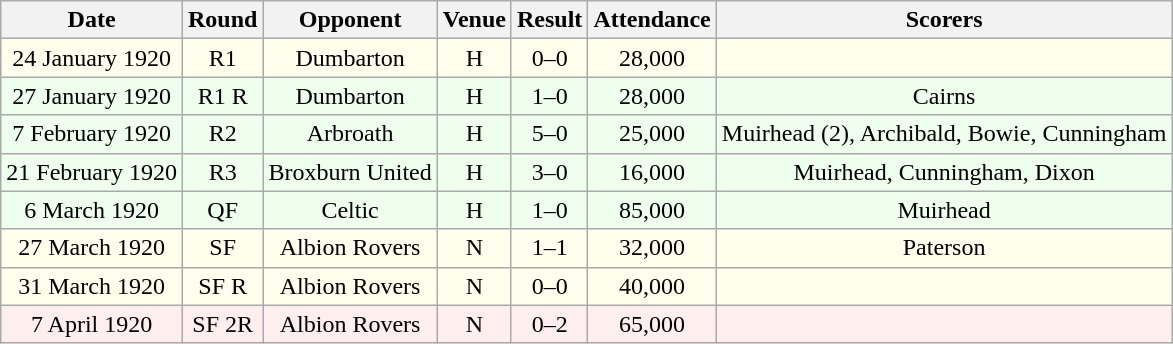<table class="wikitable sortable" style="font-size:100%; text-align:center">
<tr>
<th>Date</th>
<th>Round</th>
<th>Opponent</th>
<th>Venue</th>
<th>Result</th>
<th>Attendance</th>
<th>Scorers</th>
</tr>
<tr bgcolor = "#FFFFEE">
<td>24 January 1920</td>
<td>R1</td>
<td>Dumbarton</td>
<td>H</td>
<td>0–0</td>
<td>28,000</td>
<td></td>
</tr>
<tr bgcolor = "#EEFFEE">
<td>27 January 1920</td>
<td>R1 R</td>
<td>Dumbarton</td>
<td>H</td>
<td>1–0</td>
<td>28,000</td>
<td>Cairns</td>
</tr>
<tr bgcolor = "#EEFFEE">
<td>7 February 1920</td>
<td>R2</td>
<td>Arbroath</td>
<td>H</td>
<td>5–0</td>
<td>25,000</td>
<td>Muirhead (2), Archibald, Bowie, Cunningham</td>
</tr>
<tr bgcolor = "#EEFFEE">
<td>21 February 1920</td>
<td>R3</td>
<td>Broxburn United</td>
<td>H</td>
<td>3–0</td>
<td>16,000</td>
<td>Muirhead, Cunningham, Dixon</td>
</tr>
<tr bgcolor = "#EEFFEE">
<td>6 March 1920</td>
<td>QF</td>
<td>Celtic</td>
<td>H</td>
<td>1–0</td>
<td>85,000</td>
<td>Muirhead</td>
</tr>
<tr bgcolor = "#FFFFEE">
<td>27 March 1920</td>
<td>SF</td>
<td>Albion Rovers</td>
<td>N</td>
<td>1–1</td>
<td>32,000</td>
<td>Paterson</td>
</tr>
<tr bgcolor = "#FFFFEE">
<td>31 March 1920</td>
<td>SF R</td>
<td>Albion Rovers</td>
<td>N</td>
<td>0–0</td>
<td>40,000</td>
<td></td>
</tr>
<tr bgcolor = "#FFEEEE">
<td>7 April 1920</td>
<td>SF 2R</td>
<td>Albion Rovers</td>
<td>N</td>
<td>0–2</td>
<td>65,000</td>
<td></td>
</tr>
</table>
